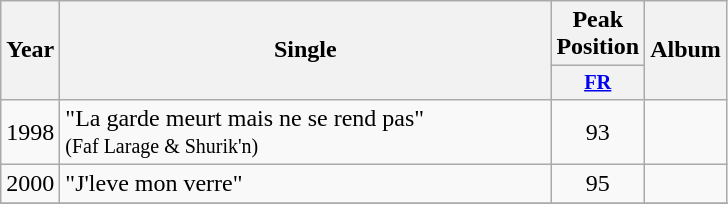<table class="wikitable plainrowheaders" style="text-align:center;" border="1">
<tr>
<th scope="col" rowspan="2">Year</th>
<th scope="col" rowspan="2" style="width:20em;">Single</th>
<th scope="col" colspan="1">Peak Position</th>
<th scope="col" rowspan="2">Album</th>
</tr>
<tr>
<th scope="col" style="width:3em;font-size:85%;"><a href='#'>FR</a><br></th>
</tr>
<tr>
<td>1998</td>
<td style="text-align:left;">"La garde meurt mais ne se rend pas" <br><small>(Faf Larage & Shurik'n)</small></td>
<td>93</td>
<td style="text-align:left;"></td>
</tr>
<tr>
<td>2000</td>
<td style="text-align:left;">"J'leve mon verre"</td>
<td>95</td>
<td style="text-align:left;"></td>
</tr>
<tr>
</tr>
</table>
